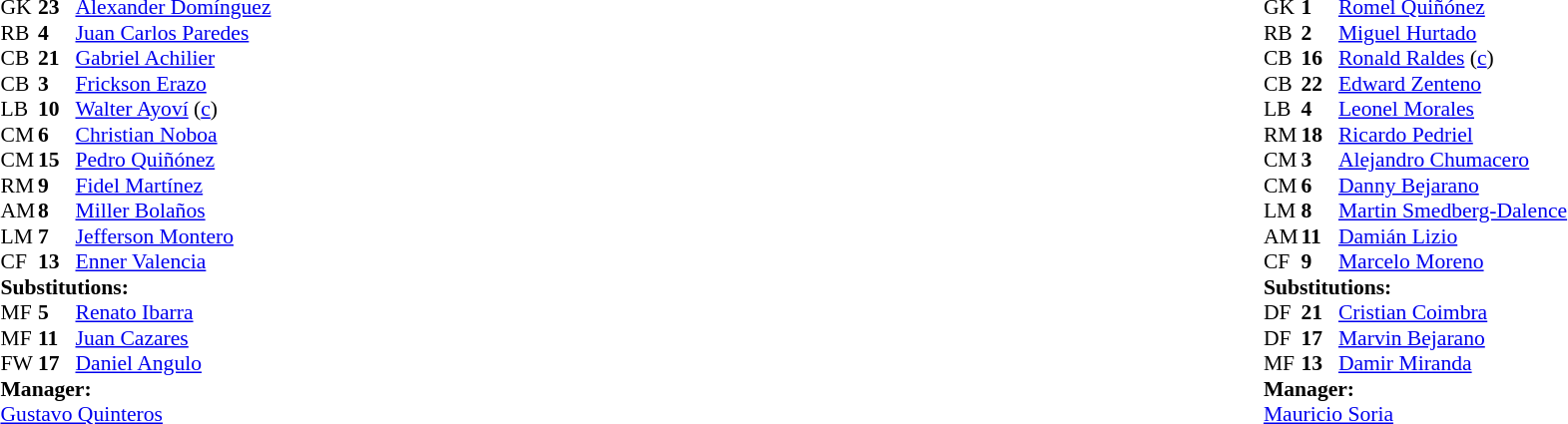<table width="100%">
<tr>
<td valign="top" width="40%"><br><table style="font-size:90%;" cellspacing="0" cellpadding="0">
<tr>
<th width="25"></th>
<th width="25"></th>
</tr>
<tr>
<td>GK</td>
<td><strong>23</strong></td>
<td><a href='#'>Alexander Domínguez</a></td>
</tr>
<tr>
<td>RB</td>
<td><strong>4</strong></td>
<td><a href='#'>Juan Carlos Paredes</a></td>
<td></td>
<td></td>
</tr>
<tr>
<td>CB</td>
<td><strong>21</strong></td>
<td><a href='#'>Gabriel Achilier</a></td>
</tr>
<tr>
<td>CB</td>
<td><strong>3</strong></td>
<td><a href='#'>Frickson Erazo</a></td>
<td></td>
</tr>
<tr>
<td>LB</td>
<td><strong>10</strong></td>
<td><a href='#'>Walter Ayoví</a> (<a href='#'>c</a>)</td>
</tr>
<tr>
<td>CM</td>
<td><strong>6</strong></td>
<td><a href='#'>Christian Noboa</a></td>
</tr>
<tr>
<td>CM</td>
<td><strong>15</strong></td>
<td><a href='#'>Pedro Quiñónez</a></td>
<td></td>
<td></td>
</tr>
<tr>
<td>RM</td>
<td><strong>9</strong></td>
<td><a href='#'>Fidel Martínez</a></td>
<td></td>
<td></td>
</tr>
<tr>
<td>AM</td>
<td><strong>8</strong></td>
<td><a href='#'>Miller Bolaños</a></td>
</tr>
<tr>
<td>LM</td>
<td><strong>7</strong></td>
<td><a href='#'>Jefferson Montero</a></td>
</tr>
<tr>
<td>CF</td>
<td><strong>13</strong></td>
<td><a href='#'>Enner Valencia</a></td>
</tr>
<tr>
<td colspan=3><strong>Substitutions:</strong></td>
</tr>
<tr>
<td>MF</td>
<td><strong>5</strong></td>
<td><a href='#'>Renato Ibarra</a></td>
<td></td>
<td></td>
</tr>
<tr>
<td>MF</td>
<td><strong>11</strong></td>
<td><a href='#'>Juan Cazares</a></td>
<td></td>
<td></td>
</tr>
<tr>
<td>FW</td>
<td><strong>17</strong></td>
<td><a href='#'>Daniel Angulo</a></td>
<td></td>
<td></td>
</tr>
<tr>
<td colspan=3><strong>Manager:</strong></td>
</tr>
<tr>
<td colspan=4> <a href='#'>Gustavo Quinteros</a></td>
</tr>
</table>
</td>
<td valign="top"></td>
<td valign="top" width="50%"><br><table style="font-size:90%;" cellspacing="0" cellpadding="0" align="center">
<tr>
<th width=25></th>
<th width=25></th>
</tr>
<tr>
<td>GK</td>
<td><strong>1</strong></td>
<td><a href='#'>Romel Quiñónez</a></td>
<td></td>
</tr>
<tr>
<td>RB</td>
<td><strong>2</strong></td>
<td><a href='#'>Miguel Hurtado</a></td>
<td></td>
</tr>
<tr>
<td>CB</td>
<td><strong>16</strong></td>
<td><a href='#'>Ronald Raldes</a> (<a href='#'>c</a>)</td>
</tr>
<tr>
<td>CB</td>
<td><strong>22</strong></td>
<td><a href='#'>Edward Zenteno</a></td>
<td></td>
</tr>
<tr>
<td>LB</td>
<td><strong>4</strong></td>
<td><a href='#'>Leonel Morales</a></td>
</tr>
<tr>
<td>RM</td>
<td><strong>18</strong></td>
<td><a href='#'>Ricardo Pedriel</a></td>
<td></td>
<td></td>
</tr>
<tr>
<td>CM</td>
<td><strong>3</strong></td>
<td><a href='#'>Alejandro Chumacero</a></td>
</tr>
<tr>
<td>CM</td>
<td><strong>6</strong></td>
<td><a href='#'>Danny Bejarano</a></td>
</tr>
<tr>
<td>LM</td>
<td><strong>8</strong></td>
<td><a href='#'>Martin Smedberg-Dalence</a></td>
</tr>
<tr>
<td>AM</td>
<td><strong>11</strong></td>
<td><a href='#'>Damián Lizio</a></td>
<td></td>
<td></td>
</tr>
<tr>
<td>CF</td>
<td><strong>9</strong></td>
<td><a href='#'>Marcelo Moreno</a></td>
<td></td>
<td></td>
</tr>
<tr>
<td colspan=3><strong>Substitutions:</strong></td>
</tr>
<tr>
<td>DF</td>
<td><strong>21</strong></td>
<td><a href='#'>Cristian Coimbra</a></td>
<td></td>
<td></td>
</tr>
<tr>
<td>DF</td>
<td><strong>17</strong></td>
<td><a href='#'>Marvin Bejarano</a></td>
<td></td>
<td></td>
</tr>
<tr>
<td>MF</td>
<td><strong>13</strong></td>
<td><a href='#'>Damir Miranda</a></td>
<td></td>
<td></td>
</tr>
<tr>
<td colspan=3><strong>Manager:</strong></td>
</tr>
<tr>
<td colspan=4><a href='#'>Mauricio Soria</a></td>
</tr>
</table>
</td>
</tr>
</table>
